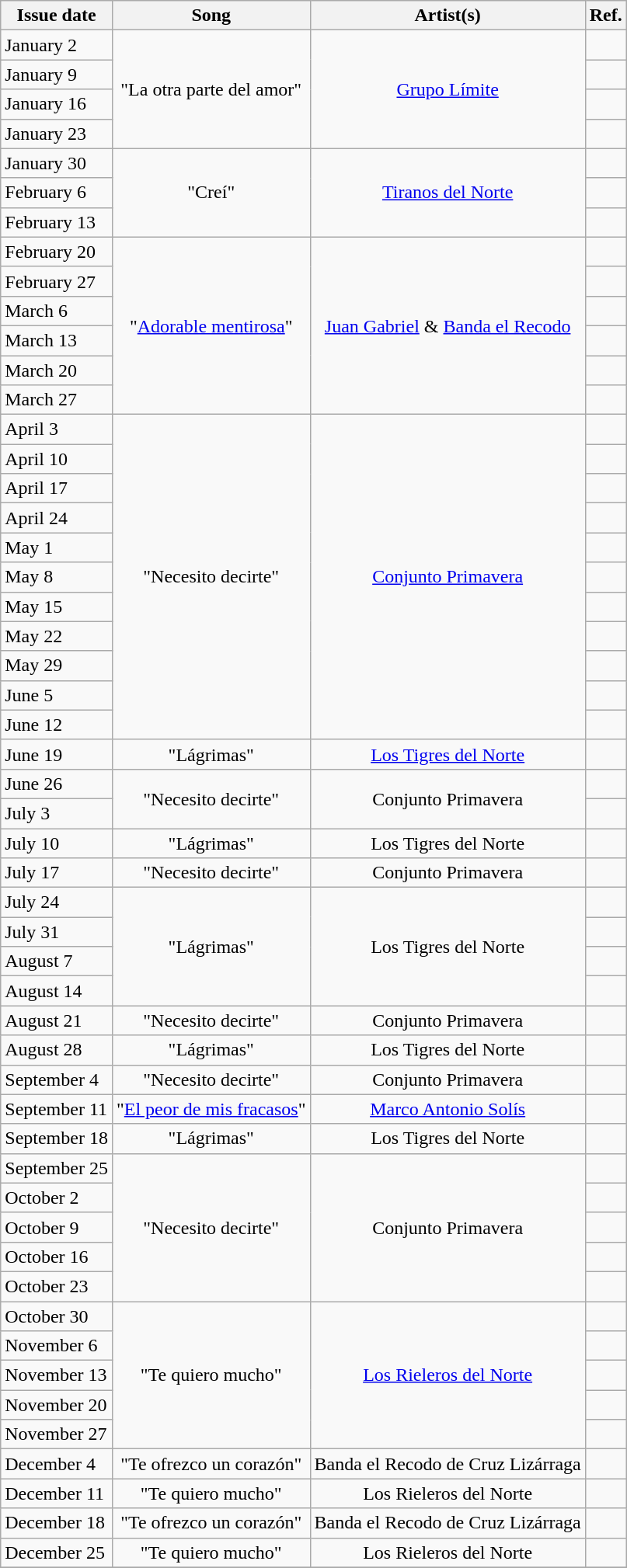<table class="wikitable sortable">
<tr>
<th>Issue date</th>
<th>Song</th>
<th>Artist(s)</th>
<th>Ref.</th>
</tr>
<tr>
<td>January 2</td>
<td style="text-align: center;" rowspan="4">"La otra parte del amor"</td>
<td style="text-align: center;" rowspan="4"><a href='#'>Grupo Límite</a></td>
<td style="text-align: center;"></td>
</tr>
<tr>
<td>January 9</td>
<td style="text-align: center;"></td>
</tr>
<tr>
<td>January 16</td>
<td style="text-align: center;"></td>
</tr>
<tr>
<td>January 23</td>
<td style="text-align: center;"></td>
</tr>
<tr>
<td>January 30</td>
<td style="text-align: center;" rowspan="3">"Creí"</td>
<td style="text-align: center;" rowspan="3"><a href='#'>Tiranos del Norte</a></td>
<td style="text-align: center;"></td>
</tr>
<tr>
<td>February 6</td>
<td style="text-align: center;"></td>
</tr>
<tr>
<td>February 13</td>
<td style="text-align: center;"></td>
</tr>
<tr>
<td>February 20</td>
<td style="text-align: center;" rowspan="6">"<a href='#'>Adorable mentirosa</a>"</td>
<td style="text-align: center;" rowspan="6"><a href='#'>Juan Gabriel</a> & <a href='#'>Banda el Recodo</a></td>
<td style="text-align: center;"></td>
</tr>
<tr>
<td>February 27</td>
<td style="text-align: center;"></td>
</tr>
<tr>
<td>March 6</td>
<td style="text-align: center;"></td>
</tr>
<tr>
<td>March 13</td>
<td style="text-align: center;"></td>
</tr>
<tr>
<td>March 20</td>
<td style="text-align: center;"></td>
</tr>
<tr>
<td>March 27</td>
<td style="text-align: center;"></td>
</tr>
<tr>
<td>April 3</td>
<td style="text-align: center;" rowspan="11">"Necesito decirte"</td>
<td style="text-align: center;" rowspan="11"><a href='#'>Conjunto Primavera</a></td>
<td style="text-align: center;"></td>
</tr>
<tr>
<td>April 10</td>
<td style="text-align: center;"></td>
</tr>
<tr>
<td>April 17</td>
<td style="text-align: center;"></td>
</tr>
<tr>
<td>April 24</td>
<td style="text-align: center;"></td>
</tr>
<tr>
<td>May 1</td>
<td style="text-align: center;"></td>
</tr>
<tr>
<td>May 8</td>
<td style="text-align: center;"></td>
</tr>
<tr>
<td>May 15</td>
<td style="text-align: center;"></td>
</tr>
<tr>
<td>May 22</td>
<td style="text-align: center;"></td>
</tr>
<tr>
<td>May 29</td>
<td style="text-align: center;"></td>
</tr>
<tr>
<td>June 5</td>
<td style="text-align: center;"></td>
</tr>
<tr>
<td>June 12</td>
<td style="text-align: center;"></td>
</tr>
<tr>
<td>June 19</td>
<td style="text-align: center;" rowspan="1">"Lágrimas"</td>
<td style="text-align: center;" rowspan="1"><a href='#'>Los Tigres del Norte</a></td>
<td style="text-align: center;"></td>
</tr>
<tr>
<td>June 26</td>
<td style="text-align: center;" rowspan="2">"Necesito decirte"</td>
<td style="text-align: center;" rowspan="2">Conjunto Primavera</td>
<td style="text-align: center;"></td>
</tr>
<tr>
<td>July 3</td>
<td style="text-align: center;"></td>
</tr>
<tr>
<td>July 10</td>
<td style="text-align: center;" rowspan="1">"Lágrimas"</td>
<td style="text-align: center;" rowspan="1">Los Tigres del Norte</td>
<td style="text-align: center;"></td>
</tr>
<tr>
<td>July 17</td>
<td style="text-align: center;" rowspan="1">"Necesito decirte"</td>
<td style="text-align: center;" rowspan="1">Conjunto Primavera</td>
<td style="text-align: center;"></td>
</tr>
<tr>
<td>July 24</td>
<td style="text-align: center;" rowspan="4">"Lágrimas"</td>
<td style="text-align: center;" rowspan="4">Los Tigres del Norte</td>
<td style="text-align: center;"></td>
</tr>
<tr>
<td>July 31</td>
<td style="text-align: center;"></td>
</tr>
<tr>
<td>August 7</td>
<td style="text-align: center;"></td>
</tr>
<tr>
<td>August 14</td>
<td style="text-align: center;"></td>
</tr>
<tr>
<td>August 21</td>
<td style="text-align: center;" rowspan="1">"Necesito decirte"</td>
<td style="text-align: center;" rowspan="1">Conjunto Primavera</td>
<td style="text-align: center;"></td>
</tr>
<tr>
<td>August 28</td>
<td style="text-align: center;" rowspan="1">"Lágrimas"</td>
<td style="text-align: center;" rowspan="1">Los Tigres del Norte</td>
<td style="text-align: center;"></td>
</tr>
<tr>
<td>September 4</td>
<td style="text-align: center;" rowspan="1">"Necesito decirte"</td>
<td style="text-align: center;" rowspan="1">Conjunto Primavera</td>
<td style="text-align: center;"></td>
</tr>
<tr>
<td>September 11</td>
<td style="text-align: center;" rowspan="1">"<a href='#'>El peor de mis fracasos</a>"</td>
<td style="text-align: center;" rowspan="1"><a href='#'>Marco Antonio Solís</a></td>
<td style="text-align: center;"></td>
</tr>
<tr>
<td>September 18</td>
<td style="text-align: center;" rowspan="1">"Lágrimas"</td>
<td style="text-align: center;" rowspan="1">Los Tigres del Norte</td>
<td style="text-align: center;"></td>
</tr>
<tr>
<td>September 25</td>
<td style="text-align: center;" rowspan="5">"Necesito decirte"</td>
<td style="text-align: center;" rowspan="5">Conjunto Primavera</td>
<td style="text-align: center;"></td>
</tr>
<tr>
<td>October 2</td>
<td style="text-align: center;"></td>
</tr>
<tr>
<td>October 9</td>
<td style="text-align: center;"></td>
</tr>
<tr>
<td>October 16</td>
<td style="text-align: center;"></td>
</tr>
<tr>
<td>October 23</td>
<td style="text-align: center;"></td>
</tr>
<tr>
<td>October 30</td>
<td style="text-align: center;" rowspan="5">"Te quiero mucho"</td>
<td style="text-align: center;" rowspan="5"><a href='#'>Los Rieleros del Norte</a></td>
<td style="text-align: center;"></td>
</tr>
<tr>
<td>November 6</td>
<td style="text-align: center;"></td>
</tr>
<tr>
<td>November 13</td>
<td style="text-align: center;"></td>
</tr>
<tr>
<td>November 20</td>
<td style="text-align: center;"></td>
</tr>
<tr>
<td>November 27</td>
<td style="text-align: center;"></td>
</tr>
<tr>
<td>December 4</td>
<td style="text-align: center;">"Te ofrezco un corazón"</td>
<td style="text-align: center;">Banda el Recodo de Cruz Lizárraga</td>
<td style="text-align: center;"></td>
</tr>
<tr>
<td>December 11</td>
<td style="text-align: center;">"Te quiero mucho"</td>
<td style="text-align: center;">Los Rieleros del Norte</td>
<td style="text-align: center;"></td>
</tr>
<tr>
<td>December 18</td>
<td style="text-align: center;">"Te ofrezco un corazón"</td>
<td style="text-align: center;">Banda el Recodo de Cruz Lizárraga</td>
<td style="text-align: center;"></td>
</tr>
<tr>
<td>December 25</td>
<td style="text-align: center;">"Te quiero mucho"</td>
<td style="text-align: center;">Los Rieleros del Norte</td>
<td style="text-align: center;"></td>
</tr>
<tr>
</tr>
</table>
